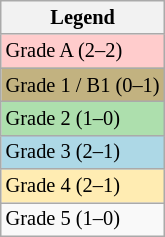<table class="wikitable" style="font-size:85%;">
<tr>
<th>Legend</th>
</tr>
<tr bgcolor="ffcccc">
<td>Grade A (2–2)</td>
</tr>
<tr bgcolor="C2B280">
<td>Grade 1 / B1 (0–1)</td>
</tr>
<tr bgcolor="ADDFAD">
<td>Grade 2 (1–0)</td>
</tr>
<tr bgcolor="lightblue">
<td>Grade 3 (2–1)</td>
</tr>
<tr bgcolor="ffecb2">
<td>Grade 4 (2–1)</td>
</tr>
<tr>
<td>Grade 5 (1–0)</td>
</tr>
</table>
